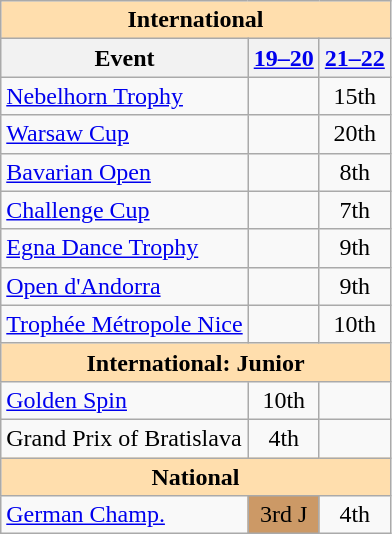<table class="wikitable" style="text-align:center">
<tr>
<th colspan="3" style="background-color: #ffdead; " align="center">International</th>
</tr>
<tr>
<th>Event</th>
<th><a href='#'>19–20</a></th>
<th><a href='#'>21–22</a></th>
</tr>
<tr>
<td align=left> <a href='#'>Nebelhorn Trophy</a></td>
<td></td>
<td>15th</td>
</tr>
<tr>
<td align=left> <a href='#'>Warsaw Cup</a></td>
<td></td>
<td>20th</td>
</tr>
<tr>
<td align=left><a href='#'>Bavarian Open</a></td>
<td></td>
<td>8th</td>
</tr>
<tr>
<td align=left><a href='#'>Challenge Cup</a></td>
<td></td>
<td>7th</td>
</tr>
<tr>
<td align=left><a href='#'>Egna Dance Trophy</a></td>
<td></td>
<td>9th</td>
</tr>
<tr>
<td align=left><a href='#'>Open d'Andorra</a></td>
<td></td>
<td>9th</td>
</tr>
<tr>
<td align=left><a href='#'>Trophée Métropole Nice</a></td>
<td></td>
<td>10th</td>
</tr>
<tr>
<th colspan="3" style="background-color: #ffdead; " align="center">International: Junior</th>
</tr>
<tr>
<td align=left><a href='#'>Golden Spin</a></td>
<td>10th</td>
<td></td>
</tr>
<tr>
<td align=left>Grand Prix of Bratislava</td>
<td>4th</td>
<td></td>
</tr>
<tr>
<th colspan="3" style="background-color: #ffdead; " align="center">National</th>
</tr>
<tr>
<td align=left><a href='#'>German Champ.</a></td>
<td bgcolor=cc9966>3rd J</td>
<td>4th</td>
</tr>
</table>
